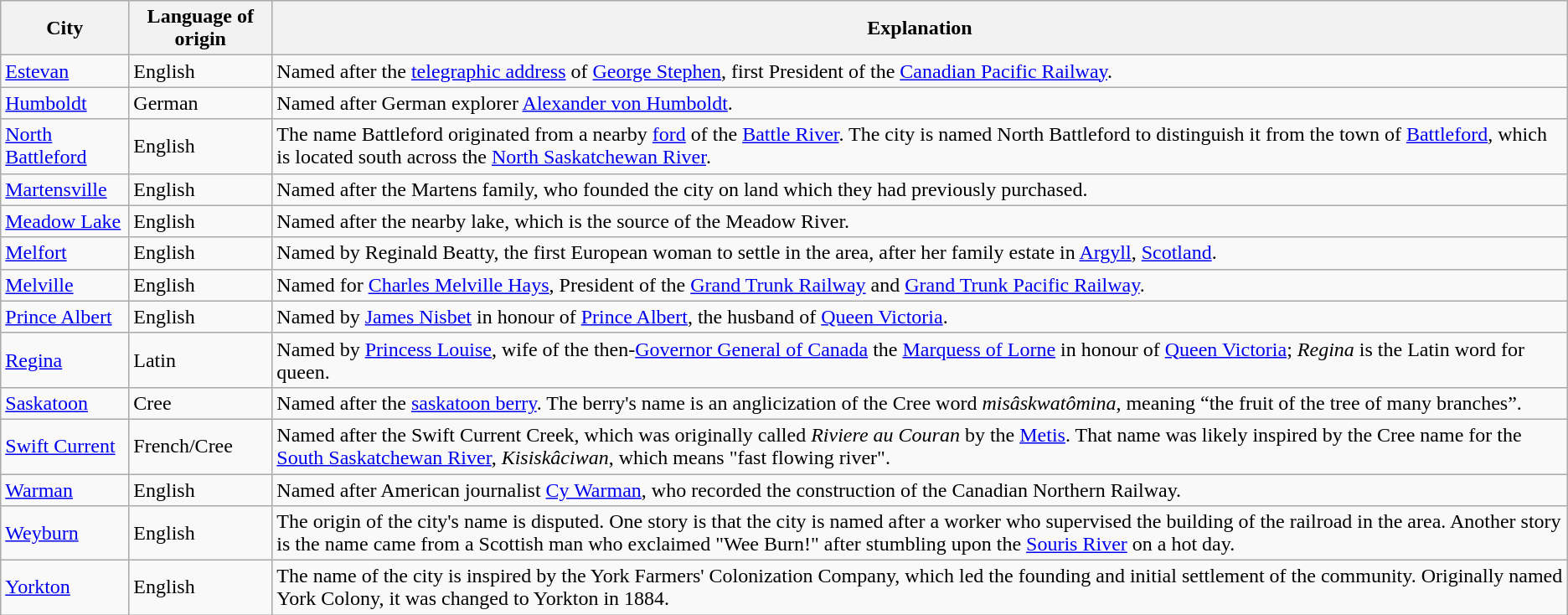<table class="wikitable sortable">
<tr>
<th>City</th>
<th>Language of origin</th>
<th>Explanation</th>
</tr>
<tr>
<td><a href='#'>Estevan</a></td>
<td>English</td>
<td>Named after the <a href='#'>telegraphic address</a> of <a href='#'>George Stephen</a>, first President of the <a href='#'>Canadian Pacific Railway</a>.</td>
</tr>
<tr>
<td><a href='#'>Humboldt</a></td>
<td>German</td>
<td>Named after German explorer <a href='#'>Alexander von Humboldt</a>.</td>
</tr>
<tr>
<td><a href='#'>North Battleford</a></td>
<td>English</td>
<td>The name Battleford originated from a nearby <a href='#'>ford</a> of the <a href='#'>Battle River</a>. The city is named North Battleford to distinguish it from the town of <a href='#'>Battleford</a>, which is located south across the <a href='#'>North Saskatchewan River</a>.</td>
</tr>
<tr>
<td><a href='#'>Martensville</a></td>
<td>English</td>
<td>Named after the Martens family, who founded the city on land which they had previously purchased.</td>
</tr>
<tr>
<td><a href='#'>Meadow Lake</a></td>
<td>English</td>
<td>Named after the nearby lake, which is the source of the Meadow River.</td>
</tr>
<tr>
<td><a href='#'>Melfort</a></td>
<td>English</td>
<td>Named by Reginald Beatty, the first European woman to settle in the area, after her family estate in <a href='#'>Argyll</a>, <a href='#'>Scotland</a>.</td>
</tr>
<tr>
<td><a href='#'>Melville</a></td>
<td>English</td>
<td>Named for <a href='#'>Charles Melville Hays</a>, President of the <a href='#'>Grand Trunk Railway</a> and <a href='#'>Grand Trunk Pacific Railway</a>.</td>
</tr>
<tr>
<td><a href='#'>Prince Albert</a></td>
<td>English</td>
<td>Named by <a href='#'>James Nisbet</a> in honour of <a href='#'>Prince Albert</a>, the husband of <a href='#'>Queen Victoria</a>.</td>
</tr>
<tr>
<td><a href='#'>Regina</a></td>
<td>Latin</td>
<td>Named by <a href='#'>Princess Louise</a>, wife of the then-<a href='#'>Governor General of Canada</a> the <a href='#'>Marquess of Lorne</a> in honour of <a href='#'>Queen Victoria</a>; <em>Regina</em> is the Latin word for queen.</td>
</tr>
<tr>
<td><a href='#'>Saskatoon</a></td>
<td>Cree</td>
<td>Named after the <a href='#'>saskatoon berry</a>. The berry's name is an anglicization of the Cree word <em>misâskwatômina</em>, meaning “the fruit of the tree of many branches”.</td>
</tr>
<tr>
<td><a href='#'>Swift Current</a></td>
<td>French/Cree</td>
<td>Named after the Swift Current Creek, which was originally called <em>Riviere au Couran</em> by the <a href='#'>Metis</a>. That name was likely inspired by the Cree name for the <a href='#'>South Saskatchewan River</a>, <em>Kisiskâciwan</em>, which means "fast flowing river".</td>
</tr>
<tr>
<td><a href='#'>Warman</a></td>
<td>English</td>
<td>Named after American journalist <a href='#'>Cy Warman</a>, who recorded the construction of the Canadian Northern Railway.</td>
</tr>
<tr>
<td><a href='#'>Weyburn</a></td>
<td>English</td>
<td>The origin of the city's name is disputed. One story is that the city is named after a worker who supervised the building of the railroad in the area. Another story is the name came from a Scottish man who exclaimed "Wee Burn!" after stumbling upon the <a href='#'>Souris River</a> on a hot day.</td>
</tr>
<tr>
<td><a href='#'>Yorkton</a></td>
<td>English</td>
<td>The name of the city is inspired by the York Farmers' Colonization Company, which led the founding and initial settlement of the community. Originally named York Colony, it was changed to Yorkton in 1884.</td>
</tr>
</table>
